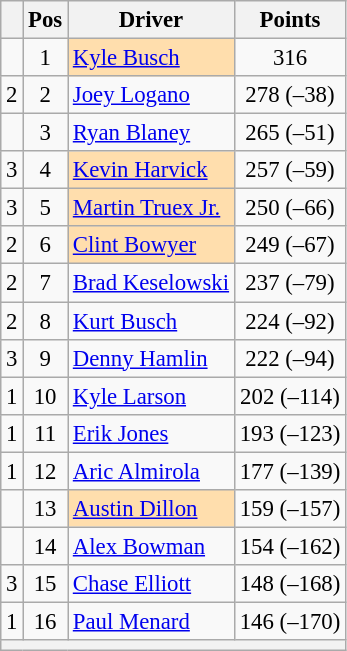<table class="wikitable" style="font-size: 95%;">
<tr>
<th></th>
<th>Pos</th>
<th>Driver</th>
<th>Points</th>
</tr>
<tr>
<td align="left"></td>
<td style="text-align:center;">1</td>
<td style="background:#FFDEAD;"><a href='#'>Kyle Busch</a></td>
<td style="text-align:center;">316</td>
</tr>
<tr>
<td align="left"> 2</td>
<td style="text-align:center;">2</td>
<td><a href='#'>Joey Logano</a></td>
<td style="text-align:center;">278 (–38)</td>
</tr>
<tr>
<td align="left"></td>
<td style="text-align:center;">3</td>
<td><a href='#'>Ryan Blaney</a></td>
<td style="text-align:center;">265 (–51)</td>
</tr>
<tr>
<td align="left"> 3</td>
<td style="text-align:center;">4</td>
<td style="background:#FFDEAD;"><a href='#'>Kevin Harvick</a></td>
<td style="text-align:center;">257 (–59)</td>
</tr>
<tr>
<td align="left"> 3</td>
<td style="text-align:center;">5</td>
<td style="background:#FFDEAD;"><a href='#'>Martin Truex Jr.</a></td>
<td style="text-align:center;">250 (–66)</td>
</tr>
<tr>
<td align="left"> 2</td>
<td style="text-align:center;">6</td>
<td style="background:#FFDEAD;"><a href='#'>Clint Bowyer</a></td>
<td style="text-align:center;">249 (–67)</td>
</tr>
<tr>
<td align="left"> 2</td>
<td style="text-align:center;">7</td>
<td><a href='#'>Brad Keselowski</a></td>
<td style="text-align:center;">237 (–79)</td>
</tr>
<tr>
<td align="left"> 2</td>
<td style="text-align:center;">8</td>
<td><a href='#'>Kurt Busch</a></td>
<td style="text-align:center;">224 (–92)</td>
</tr>
<tr>
<td align="left"> 3</td>
<td style="text-align:center;">9</td>
<td><a href='#'>Denny Hamlin</a></td>
<td style="text-align:center;">222 (–94)</td>
</tr>
<tr>
<td align="left"> 1</td>
<td style="text-align:center;">10</td>
<td><a href='#'>Kyle Larson</a></td>
<td style="text-align:center;">202 (–114)</td>
</tr>
<tr>
<td align="left"> 1</td>
<td style="text-align:center;">11</td>
<td><a href='#'>Erik Jones</a></td>
<td style="text-align:center;">193 (–123)</td>
</tr>
<tr>
<td align="left"> 1</td>
<td style="text-align:center;">12</td>
<td><a href='#'>Aric Almirola</a></td>
<td style="text-align:center;">177 (–139)</td>
</tr>
<tr>
<td align="left"></td>
<td style="text-align:center;">13</td>
<td style="background:#FFDEAD;"><a href='#'>Austin Dillon</a></td>
<td style="text-align:center;">159 (–157)</td>
</tr>
<tr>
<td align="left"></td>
<td style="text-align:center;">14</td>
<td><a href='#'>Alex Bowman</a></td>
<td style="text-align:center;">154 (–162)</td>
</tr>
<tr>
<td align="left"> 3</td>
<td style="text-align:center;">15</td>
<td><a href='#'>Chase Elliott</a></td>
<td style="text-align:center;">148 (–168)</td>
</tr>
<tr>
<td align="left"> 1</td>
<td style="text-align:center;">16</td>
<td><a href='#'>Paul Menard</a></td>
<td style="text-align:center;">146 (–170)</td>
</tr>
<tr class="sortbottom">
<th colspan="9"></th>
</tr>
</table>
